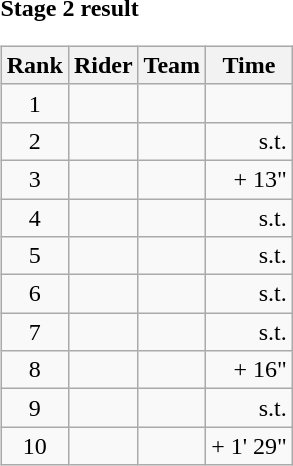<table>
<tr>
<td><strong>Stage 2 result</strong><br><table class="wikitable">
<tr>
<th scope="col">Rank</th>
<th scope="col">Rider</th>
<th scope="col">Team</th>
<th scope="col">Time</th>
</tr>
<tr>
<td style="text-align:center;">1</td>
<td></td>
<td></td>
<td style="text-align:right;"></td>
</tr>
<tr>
<td style="text-align:center;">2</td>
<td></td>
<td></td>
<td style="text-align:right;">s.t.</td>
</tr>
<tr>
<td style="text-align:center;">3</td>
<td></td>
<td></td>
<td style="text-align:right;">+ 13"</td>
</tr>
<tr>
<td style="text-align:center;">4</td>
<td></td>
<td></td>
<td style="text-align:right;">s.t.</td>
</tr>
<tr>
<td style="text-align:center;">5</td>
<td></td>
<td></td>
<td style="text-align:right;">s.t.</td>
</tr>
<tr>
<td style="text-align:center;">6</td>
<td></td>
<td></td>
<td style="text-align:right;">s.t.</td>
</tr>
<tr>
<td style="text-align:center;">7</td>
<td></td>
<td></td>
<td style="text-align:right;">s.t.</td>
</tr>
<tr>
<td style="text-align:center;">8</td>
<td></td>
<td></td>
<td style="text-align:right;">+ 16"</td>
</tr>
<tr>
<td style="text-align:center;">9</td>
<td></td>
<td></td>
<td style="text-align:right;">s.t.</td>
</tr>
<tr>
<td style="text-align:center;">10</td>
<td></td>
<td></td>
<td style="text-align:right;">+ 1' 29"</td>
</tr>
</table>
</td>
</tr>
</table>
